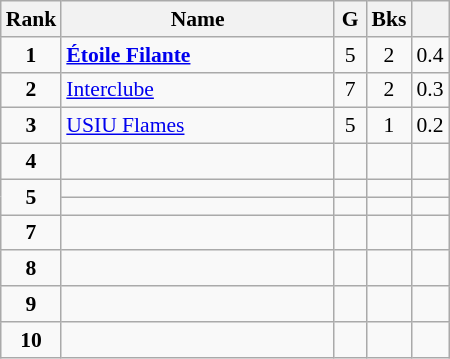<table class="wikitable" style="text-align:center; font-size:90%;">
<tr>
<th width=10px>Rank</th>
<th width=175px>Name</th>
<th width=15px>G</th>
<th width=10px>Bks</th>
<th width=10px></th>
</tr>
<tr>
<td><strong>1</strong></td>
<td align=left> <strong><a href='#'>Étoile Filante</a></strong></td>
<td>5</td>
<td>2</td>
<td>0.4</td>
</tr>
<tr>
<td><strong>2</strong></td>
<td align=left> <a href='#'>Interclube</a></td>
<td>7</td>
<td>2</td>
<td>0.3</td>
</tr>
<tr>
<td><strong>3</strong></td>
<td align=left> <a href='#'>USIU Flames</a></td>
<td>5</td>
<td>1</td>
<td>0.2</td>
</tr>
<tr>
<td><strong>4</strong></td>
<td align=left></td>
<td></td>
<td></td>
<td></td>
</tr>
<tr>
<td rowspan=2><strong>5</strong></td>
<td align=left></td>
<td></td>
<td></td>
<td></td>
</tr>
<tr>
<td align=left></td>
<td></td>
<td></td>
<td></td>
</tr>
<tr>
<td><strong>7</strong></td>
<td align=left></td>
<td></td>
<td></td>
<td></td>
</tr>
<tr>
<td><strong>8</strong></td>
<td align=left></td>
<td></td>
<td></td>
<td></td>
</tr>
<tr>
<td><strong>9</strong></td>
<td align=left></td>
<td></td>
<td></td>
<td></td>
</tr>
<tr>
<td><strong>10</strong></td>
<td align=left></td>
<td></td>
<td></td>
<td></td>
</tr>
</table>
